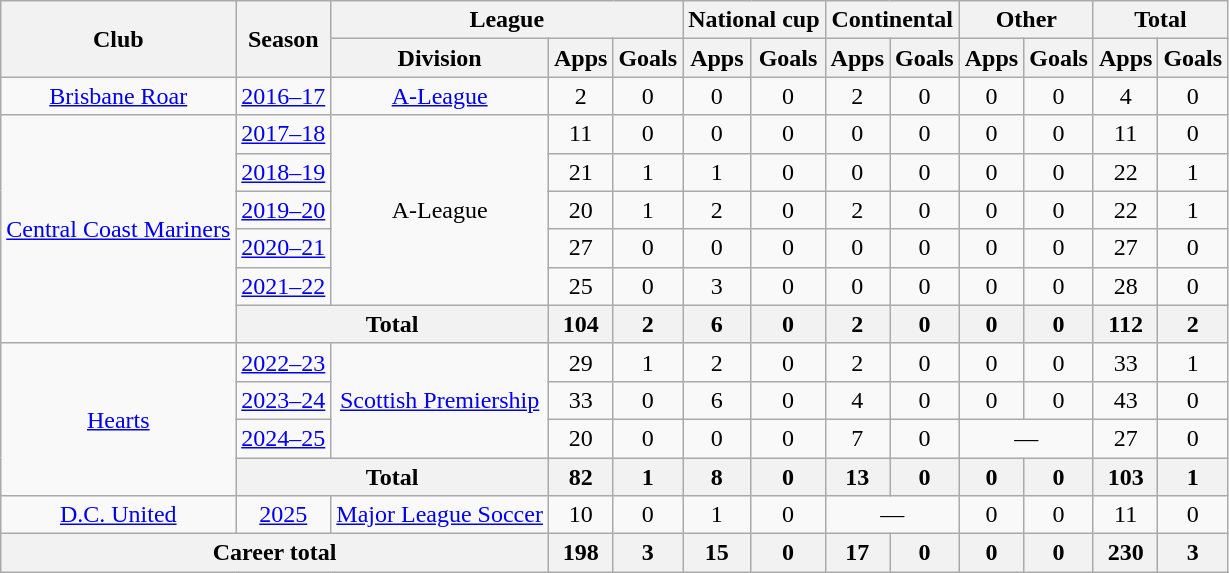<table class="wikitable" style="text-align:center">
<tr>
<th rowspan="2">Club</th>
<th rowspan="2">Season</th>
<th colspan="3">League</th>
<th colspan="2">National cup</th>
<th colspan="2">Continental</th>
<th colspan="2">Other</th>
<th colspan="2">Total</th>
</tr>
<tr>
<th>Division</th>
<th>Apps</th>
<th>Goals</th>
<th>Apps</th>
<th>Goals</th>
<th>Apps</th>
<th>Goals</th>
<th>Apps</th>
<th>Goals</th>
<th>Apps</th>
<th>Goals</th>
</tr>
<tr>
<td><a href='#'>Brisbane Roar</a></td>
<td><a href='#'>2016–17</a></td>
<td><a href='#'>A-League</a></td>
<td>2</td>
<td>0</td>
<td>0</td>
<td>0</td>
<td>2</td>
<td>0</td>
<td>0</td>
<td>0</td>
<td>4</td>
<td>0</td>
</tr>
<tr>
<td rowspan="6"><a href='#'>Central Coast Mariners</a></td>
<td><a href='#'>2017–18</a></td>
<td rowspan="5">A-League</td>
<td>11</td>
<td>0</td>
<td>0</td>
<td>0</td>
<td>0</td>
<td>0</td>
<td>0</td>
<td>0</td>
<td>11</td>
<td>0</td>
</tr>
<tr>
<td><a href='#'>2018–19</a></td>
<td>21</td>
<td>1</td>
<td>1</td>
<td>0</td>
<td>0</td>
<td>0</td>
<td>0</td>
<td>0</td>
<td>22</td>
<td>1</td>
</tr>
<tr>
<td><a href='#'>2019–20</a></td>
<td>20</td>
<td>1</td>
<td>2</td>
<td>0</td>
<td>2</td>
<td>0</td>
<td>0</td>
<td>0</td>
<td>22</td>
<td>1</td>
</tr>
<tr>
<td><a href='#'>2020–21</a></td>
<td>27</td>
<td>0</td>
<td>0</td>
<td>0</td>
<td>0</td>
<td>0</td>
<td>0</td>
<td>0</td>
<td>27</td>
<td>0</td>
</tr>
<tr>
<td><a href='#'>2021–22</a></td>
<td>25</td>
<td>0</td>
<td>3</td>
<td>0</td>
<td>0</td>
<td>0</td>
<td>0</td>
<td>0</td>
<td>28</td>
<td>0</td>
</tr>
<tr>
<th colspan="2">Total</th>
<th>104</th>
<th>2</th>
<th>6</th>
<th>0</th>
<th>2</th>
<th>0</th>
<th>0</th>
<th>0</th>
<th>112</th>
<th>2</th>
</tr>
<tr>
<td rowspan="4"><a href='#'>Hearts</a></td>
<td><a href='#'>2022–23</a></td>
<td rowspan="3"><a href='#'>Scottish Premiership</a></td>
<td>29</td>
<td>1</td>
<td>2</td>
<td>0</td>
<td>2</td>
<td>0</td>
<td>0</td>
<td>0</td>
<td>33</td>
<td>1</td>
</tr>
<tr>
<td><a href='#'>2023–24</a></td>
<td>33</td>
<td>0</td>
<td>6</td>
<td>0</td>
<td>4</td>
<td>0</td>
<td>0</td>
<td>0</td>
<td>43</td>
<td>0</td>
</tr>
<tr>
<td><a href='#'>2024–25</a></td>
<td>20</td>
<td>0</td>
<td>0</td>
<td>0</td>
<td>7</td>
<td>0</td>
<td colspan="2">—</td>
<td>27</td>
<td>0</td>
</tr>
<tr>
<th colspan="2">Total</th>
<th>82</th>
<th>1</th>
<th>8</th>
<th>0</th>
<th>13</th>
<th>0</th>
<th>0</th>
<th>0</th>
<th>103</th>
<th>1</th>
</tr>
<tr>
<td><a href='#'>D.C. United</a></td>
<td><a href='#'>2025</a></td>
<td><a href='#'>Major League Soccer</a></td>
<td>10</td>
<td>0</td>
<td>1</td>
<td>0</td>
<td colspan="2">—</td>
<td>0</td>
<td>0</td>
<td>11</td>
<td>0</td>
</tr>
<tr>
<th colspan="3">Career total</th>
<th>198</th>
<th>3</th>
<th>15</th>
<th>0</th>
<th>17</th>
<th>0</th>
<th>0</th>
<th>0</th>
<th>230</th>
<th>3</th>
</tr>
</table>
